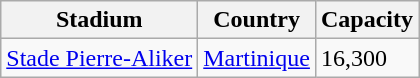<table class="wikitable sortable">
<tr>
<th>Stadium</th>
<th>Country</th>
<th>Capacity</th>
</tr>
<tr>
<td><a href='#'>Stade Pierre-Aliker</a></td>
<td><a href='#'>Martinique</a></td>
<td>16,300</td>
</tr>
</table>
